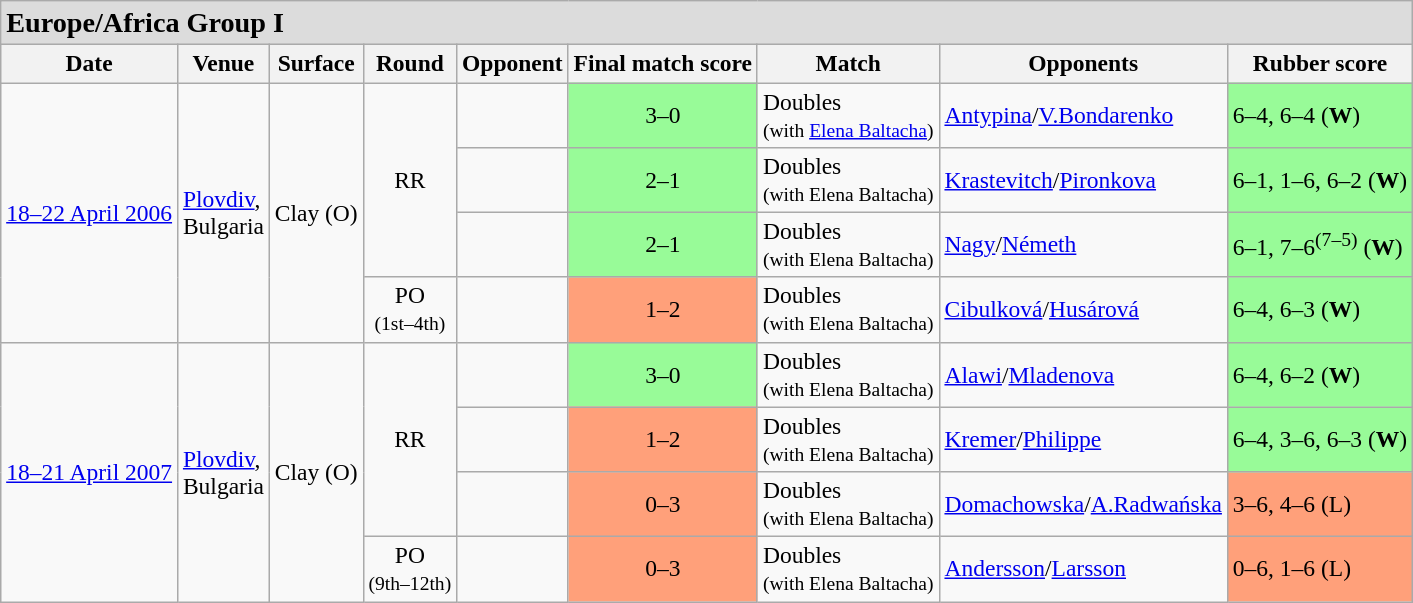<table class="wikitable" style="font-size:98%;">
<tr style="background:Gainsboro;">
<td colspan="9"><big><strong>Europe/Africa Group I</strong></big></td>
</tr>
<tr>
<th>Date</th>
<th>Venue</th>
<th>Surface</th>
<th>Round</th>
<th>Opponent</th>
<th>Final match score</th>
<th>Match</th>
<th>Opponents</th>
<th>Rubber score</th>
</tr>
<tr>
<td rowspan="4"><a href='#'>18–22 April 2006</a></td>
<td rowspan="4"><a href='#'>Plovdiv</a>,<br>Bulgaria</td>
<td rowspan="4">Clay (O)</td>
<td rowspan="3" align="center">RR</td>
<td></td>
<td align="center" bgcolor="98FB98">3–0</td>
<td>Doubles<br><small>(with <a href='#'>Elena Baltacha</a>)</small></td>
<td><a href='#'>Antypina</a>/<a href='#'>V.Bondarenko</a></td>
<td bgcolor="98FB98">6–4, 6–4 (<strong>W</strong>)</td>
</tr>
<tr>
<td></td>
<td align="center" bgcolor="98FB98">2–1</td>
<td>Doubles<br><small>(with Elena Baltacha)</small></td>
<td><a href='#'>Krastevitch</a>/<a href='#'>Pironkova</a></td>
<td bgcolor="98FB98">6–1, 1–6, 6–2 (<strong>W</strong>)</td>
</tr>
<tr>
<td></td>
<td align="center" bgcolor="98FB98">2–1</td>
<td>Doubles<br><small>(with Elena Baltacha)</small></td>
<td><a href='#'>Nagy</a>/<a href='#'>Németh</a></td>
<td bgcolor="98FB98">6–1, 7–6<sup>(7–5)</sup> (<strong>W</strong>)</td>
</tr>
<tr>
<td align="center">PO<br><small>(1st–4th)</small></td>
<td></td>
<td align="center" bgcolor="FFA07A">1–2</td>
<td>Doubles<br><small>(with Elena Baltacha)</small></td>
<td><a href='#'>Cibulková</a>/<a href='#'>Husárová</a></td>
<td bgcolor="98FB98">6–4, 6–3 (<strong>W</strong>)</td>
</tr>
<tr>
<td rowspan="4"><a href='#'>18–21 April 2007</a></td>
<td rowspan="4"><a href='#'>Plovdiv</a>,<br>Bulgaria</td>
<td rowspan="4">Clay (O)</td>
<td rowspan="3" align="center">RR</td>
<td></td>
<td align="center" bgcolor="98FB98">3–0</td>
<td>Doubles<br><small>(with Elena Baltacha)</small></td>
<td><a href='#'>Alawi</a>/<a href='#'>Mladenova</a></td>
<td bgcolor="98FB98">6–4, 6–2 (<strong>W</strong>)</td>
</tr>
<tr>
<td></td>
<td align="center" bgcolor="FFA07A">1–2</td>
<td>Doubles<br><small>(with Elena Baltacha)</small></td>
<td><a href='#'>Kremer</a>/<a href='#'>Philippe</a></td>
<td bgcolor="98FB98">6–4, 3–6, 6–3 (<strong>W</strong>)</td>
</tr>
<tr>
<td></td>
<td align="center" bgcolor="FFA07A">0–3</td>
<td>Doubles<br><small>(with Elena Baltacha)</small></td>
<td><a href='#'>Domachowska</a>/<a href='#'>A.Radwańska</a></td>
<td bgcolor="FFA07A">3–6, 4–6 (L)</td>
</tr>
<tr>
<td align="center">PO<br><small>(9th–12th)</small></td>
<td></td>
<td align="center" bgcolor="FFA07A">0–3</td>
<td>Doubles<br><small>(with Elena Baltacha)</small></td>
<td><a href='#'>Andersson</a>/<a href='#'>Larsson</a></td>
<td bgcolor="FFA07A">0–6, 1–6 (L)</td>
</tr>
</table>
